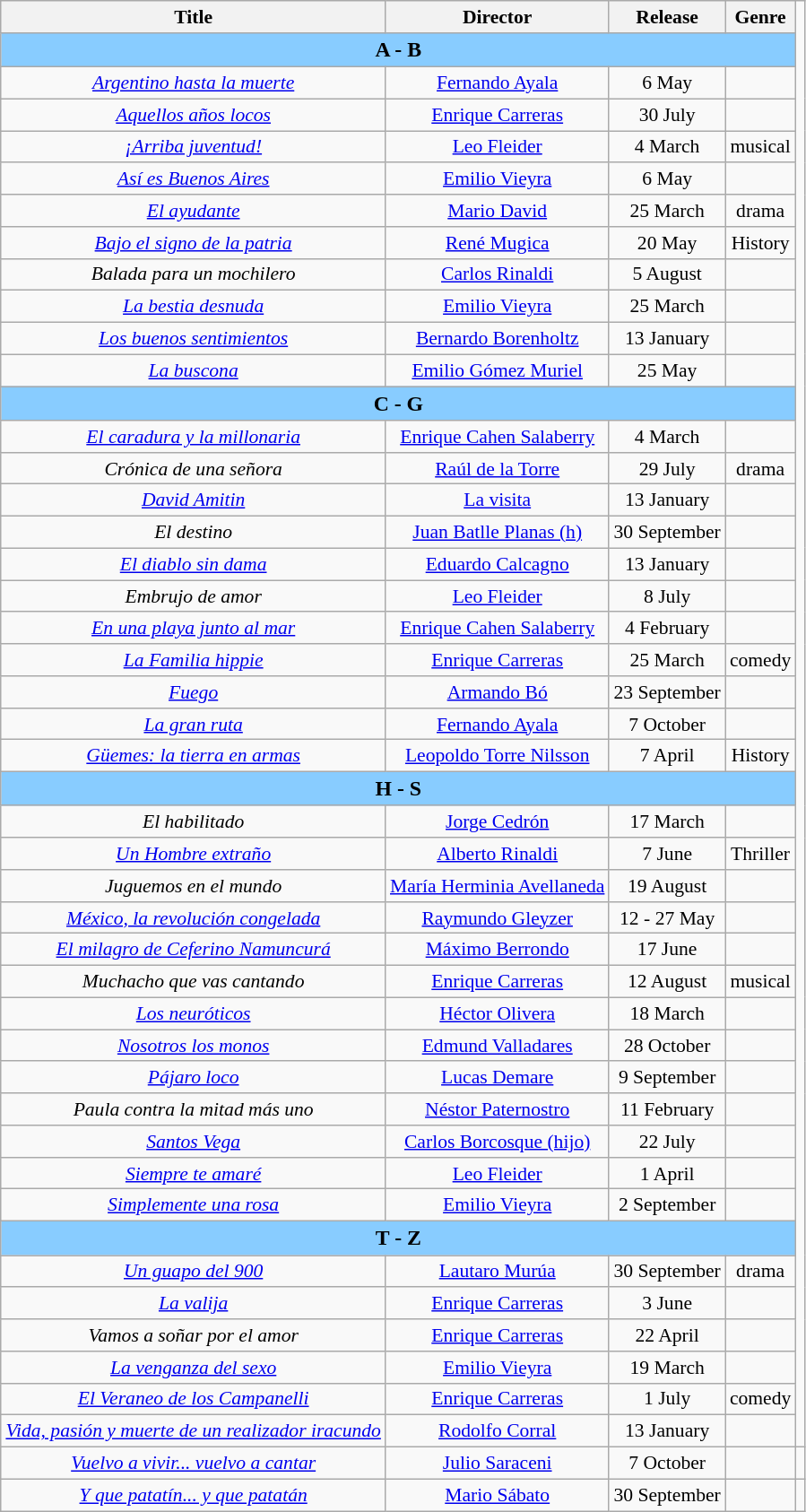<table class="wikitable" style="margin:1em 0 1em 1em; text-align: center; font-size: 90%;">
<tr>
<th scope="col">Title</th>
<th scope="col">Director</th>
<th scope="col">Release</th>
<th scope="col">Genre</th>
</tr>
<tr>
<th colspan="4" style="background-color:#88ccff; font-size:110%;"><strong>A  -  B</strong></th>
</tr>
<tr>
<td><em><a href='#'>Argentino hasta la muerte</a></em></td>
<td><a href='#'>Fernando Ayala</a></td>
<td>6 May</td>
<td></td>
</tr>
<tr>
<td><em><a href='#'>Aquellos años locos</a></em></td>
<td><a href='#'>Enrique Carreras</a></td>
<td>30 July</td>
<td></td>
</tr>
<tr>
<td><em><a href='#'>¡Arriba juventud!</a></em></td>
<td><a href='#'>Leo Fleider</a></td>
<td>4 March</td>
<td>musical</td>
</tr>
<tr>
<td><em><a href='#'>Así es Buenos Aires</a></em></td>
<td><a href='#'>Emilio Vieyra</a></td>
<td>6 May</td>
<td></td>
</tr>
<tr>
<td><em><a href='#'>El ayudante</a></em></td>
<td><a href='#'>Mario David</a></td>
<td>25 March</td>
<td>drama</td>
</tr>
<tr>
<td><em><a href='#'>Bajo el signo de la patria</a></em></td>
<td><a href='#'>René Mugica</a></td>
<td>20 May</td>
<td>History</td>
</tr>
<tr>
<td><em>Balada para un mochilero</em></td>
<td><a href='#'>Carlos Rinaldi</a></td>
<td>5 August</td>
<td></td>
</tr>
<tr>
<td><em><a href='#'>La bestia desnuda</a></em></td>
<td><a href='#'>Emilio Vieyra</a></td>
<td>25 March</td>
<td></td>
</tr>
<tr>
<td><em><a href='#'>Los buenos sentimientos</a></em></td>
<td><a href='#'>Bernardo Borenholtz</a></td>
<td>13 January</td>
<td></td>
</tr>
<tr>
<td><em><a href='#'>La buscona</a></em></td>
<td><a href='#'>Emilio Gómez Muriel</a></td>
<td>25 May</td>
<td></td>
</tr>
<tr>
<th colspan="4" style="background-color:#88ccff; font-size:110%;"><strong>C  -  G</strong></th>
</tr>
<tr>
<td><em><a href='#'>El caradura y la millonaria</a></em></td>
<td><a href='#'>Enrique Cahen Salaberry</a></td>
<td>4 March</td>
<td></td>
</tr>
<tr>
<td><em>Crónica de una señora</em></td>
<td><a href='#'>Raúl de la Torre</a></td>
<td>29 July</td>
<td>drama</td>
</tr>
<tr>
<td><em><a href='#'>David Amitin</a></em></td>
<td><a href='#'>La visita</a></td>
<td>13 January</td>
<td></td>
</tr>
<tr>
<td><em>El destino</em></td>
<td><a href='#'>Juan Batlle Planas (h)</a></td>
<td>30 September</td>
<td></td>
</tr>
<tr>
<td><em><a href='#'>El diablo sin dama</a></em></td>
<td><a href='#'>Eduardo Calcagno</a></td>
<td>13 January</td>
<td></td>
</tr>
<tr>
<td><em>Embrujo de amor</em></td>
<td><a href='#'>Leo Fleider</a></td>
<td>8 July</td>
<td></td>
</tr>
<tr>
<td><em><a href='#'>En una playa junto al mar</a></em></td>
<td><a href='#'>Enrique Cahen Salaberry</a></td>
<td>4 February</td>
<td></td>
</tr>
<tr>
<td><em><a href='#'>La Familia hippie</a></em></td>
<td><a href='#'>Enrique Carreras</a></td>
<td>25 March</td>
<td>comedy</td>
</tr>
<tr>
<td><em><a href='#'>Fuego</a></em></td>
<td><a href='#'>Armando Bó</a></td>
<td>23 September</td>
<td></td>
</tr>
<tr>
<td><em><a href='#'>La gran ruta</a></em></td>
<td><a href='#'>Fernando Ayala</a></td>
<td>7 October</td>
<td></td>
</tr>
<tr>
<td><em><a href='#'>Güemes: la tierra en armas</a></em></td>
<td><a href='#'>Leopoldo Torre Nilsson</a></td>
<td>7 April</td>
<td>History</td>
</tr>
<tr>
<th colspan="4" style="background-color:#88ccff; font-size:110%;"><strong>H  -  S</strong></th>
</tr>
<tr>
<td><em>El habilitado</em></td>
<td><a href='#'>Jorge Cedrón</a></td>
<td>17 March</td>
<td></td>
</tr>
<tr>
<td><em><a href='#'>Un Hombre extraño</a></em></td>
<td><a href='#'>Alberto Rinaldi</a></td>
<td>7 June</td>
<td>Thriller</td>
</tr>
<tr>
<td><em>Juguemos en el mundo</em></td>
<td><a href='#'>María Herminia Avellaneda</a></td>
<td>19 August</td>
<td></td>
</tr>
<tr>
<td><em><a href='#'>México, la revolución congelada</a></em></td>
<td><a href='#'>Raymundo Gleyzer</a></td>
<td>12 - 27 May</td>
<td></td>
</tr>
<tr>
<td><em><a href='#'>El milagro de Ceferino Namuncurá</a></em></td>
<td><a href='#'>Máximo Berrondo</a></td>
<td>17 June</td>
<td></td>
</tr>
<tr>
<td><em>Muchacho que vas cantando</em></td>
<td><a href='#'>Enrique Carreras</a></td>
<td>12 August</td>
<td>musical</td>
</tr>
<tr>
<td><em><a href='#'>Los neuróticos</a></em></td>
<td><a href='#'>Héctor Olivera</a></td>
<td>18 March</td>
<td></td>
</tr>
<tr>
<td><em><a href='#'>Nosotros los monos</a></em></td>
<td><a href='#'>Edmund Valladares</a></td>
<td>28 October</td>
<td></td>
</tr>
<tr>
<td><em><a href='#'>Pájaro loco</a></em></td>
<td><a href='#'>Lucas Demare</a></td>
<td>9 September</td>
<td></td>
</tr>
<tr>
<td><em>Paula contra la mitad más uno</em></td>
<td><a href='#'>Néstor Paternostro</a></td>
<td>11 February</td>
<td></td>
</tr>
<tr>
<td><em><a href='#'>Santos Vega</a></em></td>
<td><a href='#'>Carlos Borcosque (hijo)</a></td>
<td>22 July</td>
<td></td>
</tr>
<tr>
<td><em><a href='#'>Siempre te amaré</a></em></td>
<td><a href='#'>Leo Fleider</a></td>
<td>1 April</td>
<td></td>
</tr>
<tr>
<td><em><a href='#'>Simplemente una rosa</a></em></td>
<td><a href='#'>Emilio Vieyra</a></td>
<td>2 September</td>
<td></td>
</tr>
<tr>
<th colspan="4" style="background-color:#88ccff; font-size:110%;"><strong>T  -  Z</strong></th>
</tr>
<tr>
<td><em><a href='#'>Un guapo del 900</a></em></td>
<td><a href='#'>Lautaro Murúa</a></td>
<td>30 September</td>
<td>drama</td>
</tr>
<tr>
<td><em><a href='#'>La valija</a></em></td>
<td><a href='#'>Enrique Carreras</a></td>
<td>3 June</td>
<td></td>
</tr>
<tr>
<td><em>Vamos a soñar por el amor</em></td>
<td><a href='#'>Enrique Carreras</a></td>
<td>22 April</td>
<td></td>
</tr>
<tr>
<td><em><a href='#'>La venganza del sexo</a></em></td>
<td><a href='#'>Emilio Vieyra</a></td>
<td>19 March</td>
<td></td>
</tr>
<tr>
<td><em><a href='#'>El Veraneo de los Campanelli</a></em></td>
<td><a href='#'>Enrique Carreras</a></td>
<td>1 July</td>
<td>comedy</td>
</tr>
<tr>
<td><em><a href='#'>Vida, pasión y muerte de un realizador iracundo</a></em></td>
<td><a href='#'>Rodolfo Corral</a></td>
<td>13 January</td>
<td></td>
</tr>
<tr>
<td><em><a href='#'>Vuelvo a vivir... vuelvo a cantar</a></em></td>
<td><a href='#'>Julio Saraceni</a></td>
<td>7 October</td>
<td></td>
<td></td>
</tr>
<tr>
<td><em><a href='#'>Y que patatín... y que patatán</a></em></td>
<td><a href='#'>Mario Sábato</a></td>
<td>30 September</td>
<td></td>
</tr>
</table>
